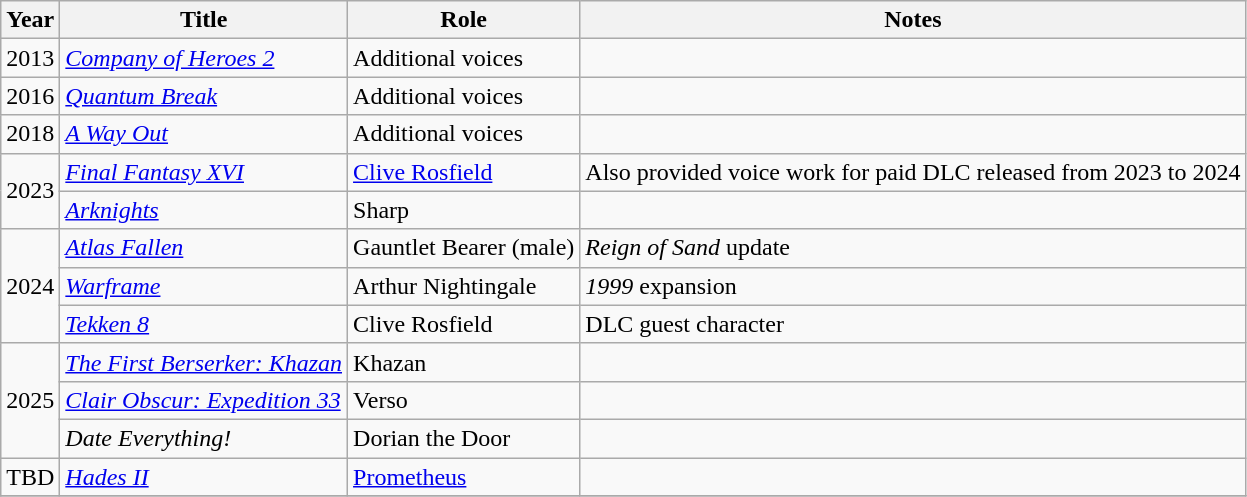<table class="wikitable sortable">
<tr ">
<th>Year</th>
<th>Title</th>
<th>Role</th>
<th>Notes</th>
</tr>
<tr>
<td>2013</td>
<td><em><a href='#'>Company of Heroes 2</a></em></td>
<td>Additional voices</td>
<td></td>
</tr>
<tr>
<td>2016</td>
<td><em><a href='#'>Quantum Break</a></em></td>
<td>Additional voices</td>
<td></td>
</tr>
<tr>
<td>2018</td>
<td><em><a href='#'>A Way Out</a></em></td>
<td>Additional voices</td>
<td></td>
</tr>
<tr>
<td rowspan="2">2023</td>
<td><em><a href='#'>Final Fantasy XVI</a></em></td>
<td><a href='#'>Clive Rosfield</a></td>
<td>Also provided voice work for paid DLC released from 2023 to 2024</td>
</tr>
<tr>
<td><em><a href='#'>Arknights</a></em></td>
<td>Sharp</td>
<td></td>
</tr>
<tr>
<td rowspan="3">2024</td>
<td><em><a href='#'>Atlas Fallen</a></em></td>
<td>Gauntlet Bearer (male)</td>
<td><em>Reign of Sand</em> update</td>
</tr>
<tr>
<td><em><a href='#'>Warframe</a></em></td>
<td>Arthur Nightingale</td>
<td><em>1999</em> expansion</td>
</tr>
<tr>
<td><em><a href='#'>Tekken 8</a></em></td>
<td>Clive Rosfield</td>
<td>DLC guest character</td>
</tr>
<tr>
<td rowspan="3">2025</td>
<td><em><a href='#'>The First Berserker: Khazan</a></em></td>
<td>Khazan</td>
<td></td>
</tr>
<tr>
<td><em><a href='#'>Clair Obscur: Expedition 33</a></em></td>
<td>Verso</td>
<td></td>
</tr>
<tr>
<td><em>Date Everything!</em></td>
<td>Dorian the Door</td>
<td></td>
</tr>
<tr>
<td>TBD</td>
<td><em><a href='#'>Hades II</a></em></td>
<td><a href='#'>Prometheus</a></td>
<td></td>
</tr>
<tr>
</tr>
</table>
